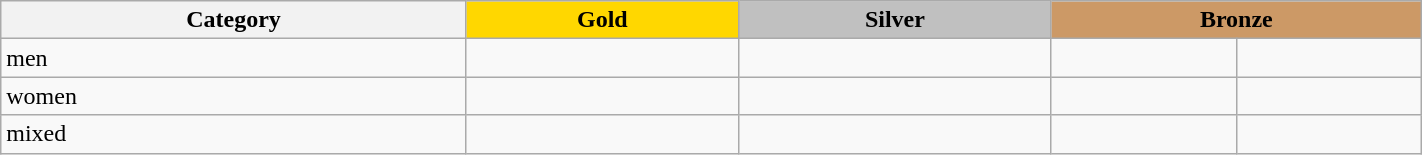<table class=wikitable  width=75%>
<tr>
<th>Category</th>
<th style="background: gold">Gold</th>
<th style="background: silver">Silver</th>
<th style="background: #cc9966" colspan=2>Bronze</th>
</tr>
<tr>
<td>men</td>
<td><br></td>
<td></td>
<td></td>
<td></td>
</tr>
<tr>
<td>women</td>
<td><br></td>
<td></td>
<td></td>
<td></td>
</tr>
<tr>
<td>mixed</td>
<td><br></td>
<td></td>
<td></td>
<td></td>
</tr>
</table>
